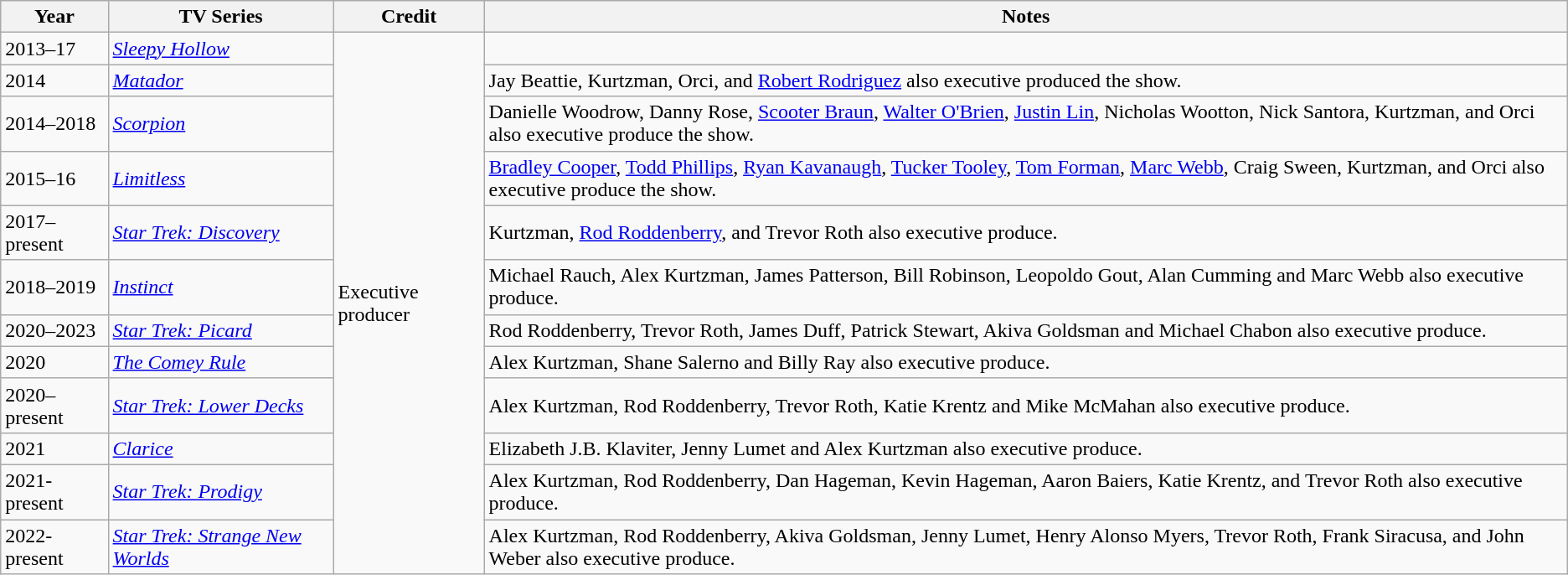<table class="wikitable">
<tr>
<th>Year</th>
<th>TV Series</th>
<th>Credit</th>
<th>Notes</th>
</tr>
<tr>
<td>2013–17</td>
<td><em><a href='#'>Sleepy Hollow</a></em></td>
<td rowspan="12">Executive producer</td>
<td></td>
</tr>
<tr>
<td>2014</td>
<td><em><a href='#'>Matador</a></em></td>
<td>Jay Beattie, Kurtzman, Orci, and <a href='#'>Robert Rodriguez</a> also executive produced the show.</td>
</tr>
<tr>
<td>2014–2018</td>
<td><em><a href='#'>Scorpion</a></em></td>
<td>Danielle Woodrow, Danny Rose, <a href='#'>Scooter Braun</a>, <a href='#'>Walter O'Brien</a>, <a href='#'>Justin Lin</a>, Nicholas Wootton, Nick Santora, Kurtzman, and Orci also executive produce the show.</td>
</tr>
<tr>
<td>2015–16</td>
<td><em><a href='#'>Limitless</a></em></td>
<td><a href='#'>Bradley Cooper</a>, <a href='#'>Todd Phillips</a>, <a href='#'>Ryan Kavanaugh</a>, <a href='#'>Tucker Tooley</a>, <a href='#'>Tom Forman</a>, <a href='#'>Marc Webb</a>, Craig Sween, Kurtzman, and Orci also executive produce the show.</td>
</tr>
<tr>
<td>2017–present</td>
<td><em><a href='#'>Star Trek: Discovery</a></em></td>
<td>Kurtzman, <a href='#'>Rod Roddenberry</a>, and Trevor Roth also executive produce.</td>
</tr>
<tr>
<td>2018–2019</td>
<td><em><a href='#'>Instinct</a></em></td>
<td>Michael Rauch, Alex Kurtzman, James Patterson, Bill Robinson, Leopoldo Gout, Alan Cumming and Marc Webb also executive produce.</td>
</tr>
<tr>
<td>2020–2023</td>
<td><em><a href='#'>Star Trek: Picard</a></em></td>
<td>Rod Roddenberry, Trevor Roth, James Duff, Patrick Stewart, Akiva Goldsman and Michael Chabon also executive produce.</td>
</tr>
<tr>
<td>2020</td>
<td><em><a href='#'>The Comey Rule</a></em></td>
<td>Alex Kurtzman, Shane Salerno and Billy Ray also executive produce.</td>
</tr>
<tr>
<td>2020–present</td>
<td><em><a href='#'>Star Trek: Lower Decks</a></em></td>
<td>Alex Kurtzman, Rod Roddenberry, Trevor Roth, Katie Krentz and Mike McMahan also executive produce.</td>
</tr>
<tr>
<td>2021</td>
<td><em><a href='#'>Clarice</a></em></td>
<td>Elizabeth J.B. Klaviter, Jenny Lumet and Alex Kurtzman also executive produce.</td>
</tr>
<tr>
<td>2021-present</td>
<td><em><a href='#'>Star Trek: Prodigy</a></em></td>
<td>Alex Kurtzman, Rod Roddenberry, Dan Hageman, Kevin Hageman, Aaron Baiers, Katie Krentz, and Trevor Roth also executive produce.</td>
</tr>
<tr>
<td>2022-present</td>
<td><em><a href='#'>Star Trek: Strange New Worlds</a></em></td>
<td>Alex Kurtzman, Rod Roddenberry, Akiva Goldsman, Jenny Lumet, Henry Alonso Myers, Trevor Roth, Frank Siracusa, and John Weber also executive produce.</td>
</tr>
</table>
